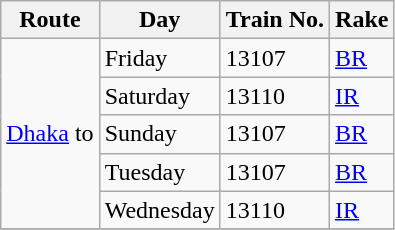<table class="wikitable">
<tr>
<th>Route</th>
<th>Day</th>
<th>Train No.</th>
<th>Rake</th>
</tr>
<tr>
<td rowspan="5"><a href='#'>Dhaka</a> to </td>
<td>Friday</td>
<td>13107</td>
<td><a href='#'>BR</a></td>
</tr>
<tr>
<td>Saturday</td>
<td>13110</td>
<td><a href='#'>IR</a></td>
</tr>
<tr>
<td>Sunday</td>
<td>13107</td>
<td><a href='#'>BR</a></td>
</tr>
<tr>
<td>Tuesday</td>
<td>13107</td>
<td><a href='#'>BR</a></td>
</tr>
<tr>
<td>Wednesday</td>
<td>13110</td>
<td><a href='#'>IR</a></td>
</tr>
<tr>
</tr>
</table>
